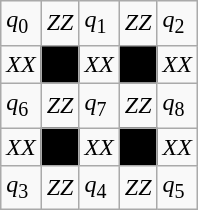<table class="wikitable">
<tr>
<td><em>q</em><sub>0</sub></td>
<td><em>ZZ</em></td>
<td><em>q</em><sub>1</sub></td>
<td><em>ZZ</em></td>
<td><em>q</em><sub>2</sub></td>
</tr>
<tr>
<td><em>XX</em></td>
<td style="background-color: black;"></td>
<td><em>XX</em></td>
<td style="background-color: black;"></td>
<td><em>XX</em></td>
</tr>
<tr>
<td><em>q</em><sub>6</sub></td>
<td><em>ZZ</em></td>
<td><em>q</em><sub>7</sub></td>
<td><em>ZZ</em></td>
<td><em>q</em><sub>8</sub></td>
</tr>
<tr>
<td><em>XX</em></td>
<td style="background-color: black;"></td>
<td><em>XX</em></td>
<td style="background-color: black;"></td>
<td><em>XX</em></td>
</tr>
<tr>
<td><em>q</em><sub>3</sub></td>
<td><em>ZZ</em></td>
<td><em>q</em><sub>4</sub></td>
<td><em>ZZ</em></td>
<td><em>q</em><sub>5</sub></td>
</tr>
</table>
